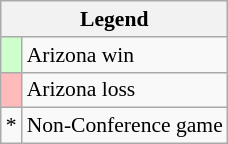<table class="wikitable" style="font-size:90%">
<tr>
<th colspan=2>Legend</th>
</tr>
<tr>
<td style="background:#ccffcc;"> </td>
<td>Arizona win</td>
</tr>
<tr>
<td style="background:#fbb;"> </td>
<td>Arizona loss</td>
</tr>
<tr>
<td>*</td>
<td>Non-Conference game</td>
</tr>
</table>
